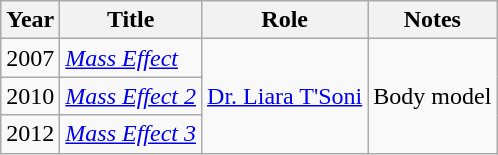<table class="wikitable sortable">
<tr>
<th>Year</th>
<th>Title</th>
<th>Role</th>
<th class="unsortable">Notes</th>
</tr>
<tr>
<td>2007</td>
<td><em><a href='#'>Mass Effect</a></em></td>
<td rowspan=3><a href='#'>Dr. Liara T'Soni</a></td>
<td rowspan=3>Body model</td>
</tr>
<tr>
<td>2010</td>
<td><em><a href='#'>Mass Effect 2</a></em></td>
</tr>
<tr>
<td>2012</td>
<td><em><a href='#'>Mass Effect 3</a></em></td>
</tr>
</table>
